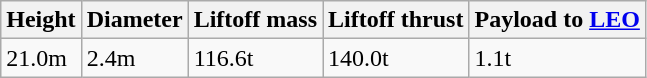<table class="wikitable">
<tr>
<th>Height</th>
<th>Diameter</th>
<th>Liftoff mass</th>
<th>Liftoff thrust</th>
<th>Payload to <a href='#'>LEO</a></th>
</tr>
<tr>
<td>21.0m</td>
<td>2.4m</td>
<td>116.6t</td>
<td>140.0t</td>
<td>1.1t</td>
</tr>
</table>
